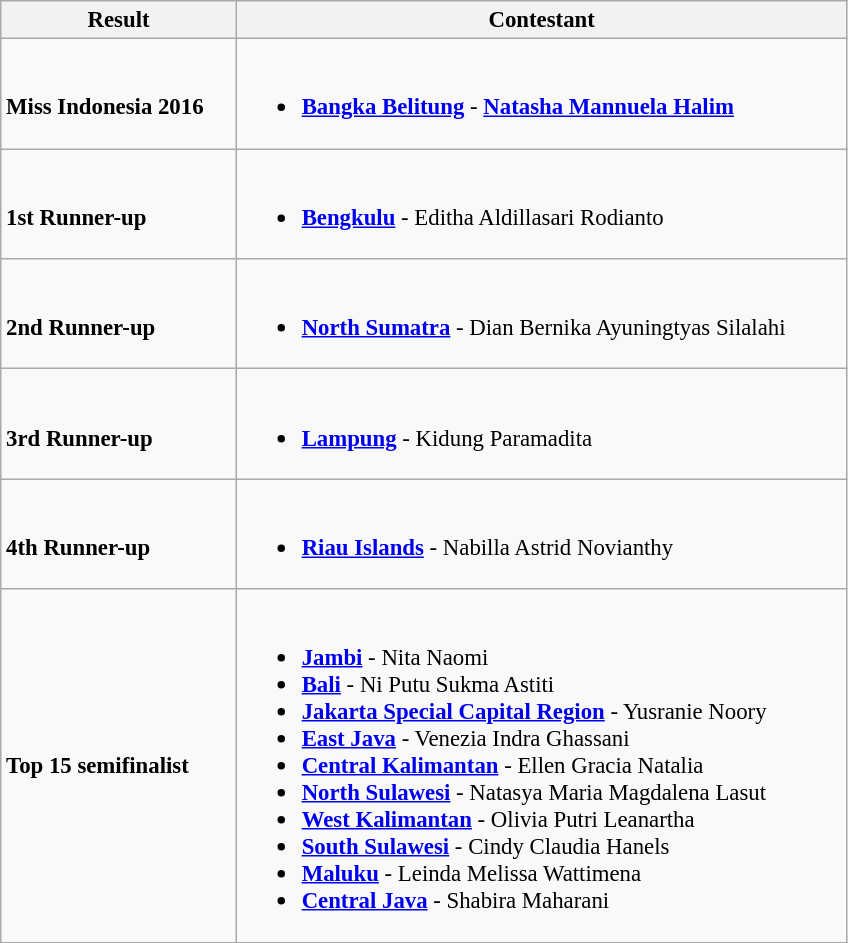<table class="wikitable" style="font-size:95%;">
<tr>
<th width="150">Result</th>
<th width="400">Contestant</th>
</tr>
<tr>
<td><br><strong>Miss Indonesia 2016</strong></td>
<td><br><ul><li> <strong><a href='#'>Bangka Belitung</a></strong> - <strong><a href='#'>Natasha Mannuela Halim</a></strong></li></ul></td>
</tr>
<tr>
<td><br><strong>1st Runner-up</strong></td>
<td><br><ul><li> <strong><a href='#'>Bengkulu</a></strong> - Editha Aldillasari Rodianto</li></ul></td>
</tr>
<tr>
<td><br><strong>2nd Runner-up</strong></td>
<td><br><ul><li> <strong><a href='#'>North Sumatra</a></strong> - Dian Bernika Ayuningtyas Silalahi</li></ul></td>
</tr>
<tr>
<td><br><strong>3rd Runner-up</strong></td>
<td><br><ul><li> <strong><a href='#'>Lampung</a></strong> - Kidung Paramadita</li></ul></td>
</tr>
<tr>
<td><br><strong>4th Runner-up</strong></td>
<td><br><ul><li> <strong><a href='#'>Riau Islands</a></strong> - Nabilla Astrid Novianthy</li></ul></td>
</tr>
<tr>
<td><strong>Top 15 semifinalist</strong></td>
<td><br><ul><li> <strong><a href='#'>Jambi</a></strong> - Nita Naomi</li><li> <strong><a href='#'>Bali</a></strong> - Ni Putu Sukma Astiti</li><li> <strong><a href='#'>Jakarta Special Capital Region</a></strong>  - Yusranie Noory</li><li> <strong><a href='#'>East Java</a></strong> - Venezia Indra Ghassani</li><li>  <strong><a href='#'>Central Kalimantan</a></strong> - Ellen Gracia Natalia</li><li> <strong><a href='#'>North Sulawesi</a></strong> - Natasya Maria Magdalena Lasut</li><li>  <strong><a href='#'>West Kalimantan</a></strong> - Olivia Putri Leanartha</li><li> <strong><a href='#'>South Sulawesi</a></strong> - Cindy Claudia Hanels</li><li> <strong><a href='#'>Maluku</a></strong> - Leinda Melissa Wattimena</li><li> <strong><a href='#'>Central Java</a></strong> - Shabira Maharani</li></ul></td>
</tr>
</table>
